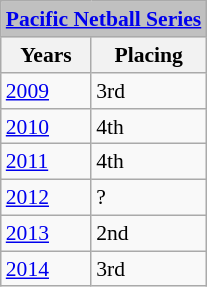<table class=wikitable align=left style="margin-left:10px; font-size:90%">
<tr>
<td colspan=2 style="background:silver; text-align:center"><strong><a href='#'>Pacific Netball Series</a></strong></td>
</tr>
<tr>
<th>Years</th>
<th>Placing</th>
</tr>
<tr>
<td><a href='#'>2009</a></td>
<td> 3rd</td>
</tr>
<tr>
<td><a href='#'>2010</a></td>
<td>4th</td>
</tr>
<tr>
<td><a href='#'>2011</a></td>
<td>4th</td>
</tr>
<tr>
<td><a href='#'>2012</a></td>
<td>?</td>
</tr>
<tr>
<td><a href='#'>2013</a></td>
<td> 2nd</td>
</tr>
<tr>
<td><a href='#'>2014</a></td>
<td> 3rd</td>
</tr>
</table>
